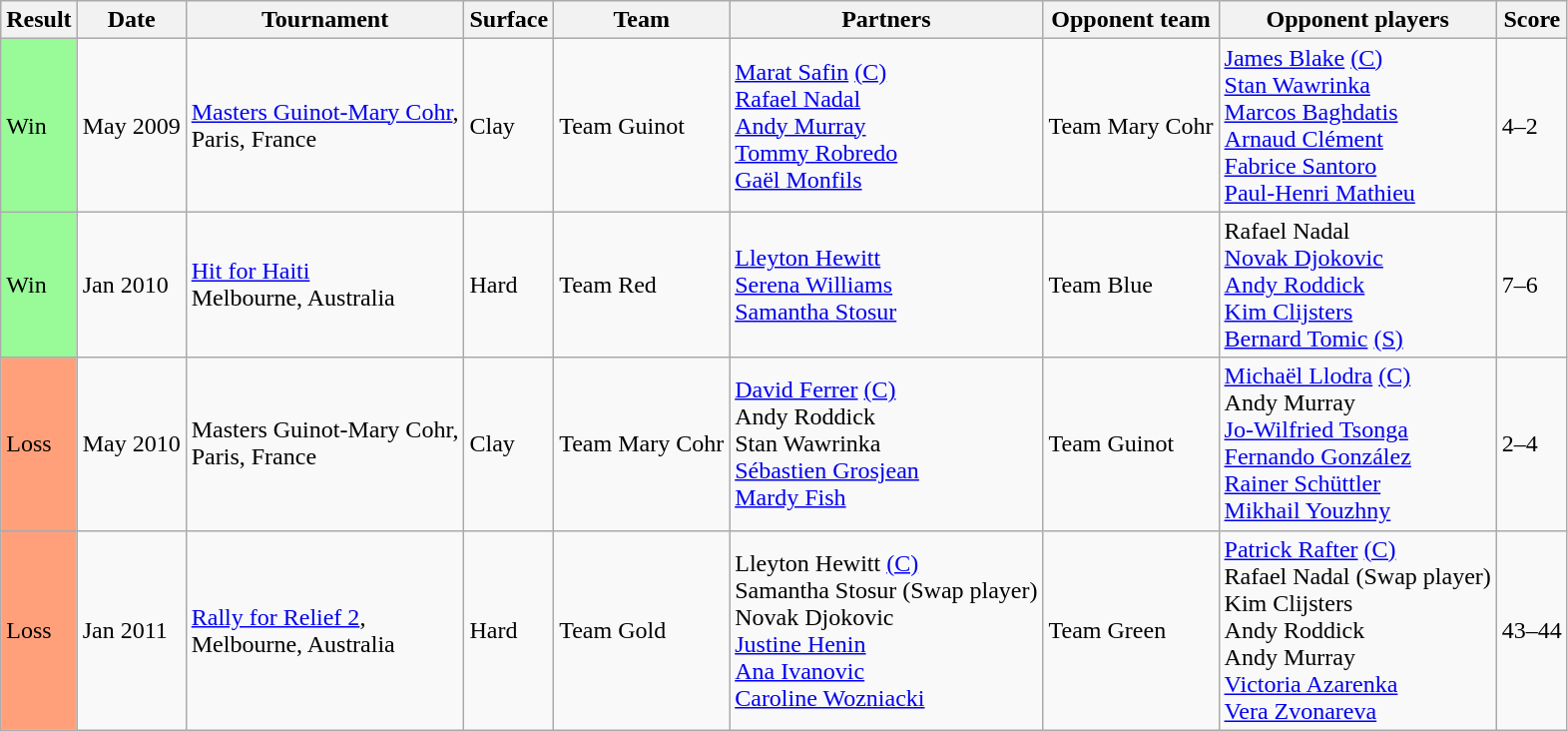<table class="sortable wikitable">
<tr>
<th>Result</th>
<th>Date</th>
<th>Tournament</th>
<th>Surface</th>
<th>Team</th>
<th>Partners</th>
<th>Opponent team</th>
<th>Opponent players</th>
<th>Score</th>
</tr>
<tr>
<td style="background:#98fb98;">Win</td>
<td>May 2009</td>
<td><a href='#'>Masters Guinot-Mary Cohr</a>,<br>Paris, France</td>
<td>Clay</td>
<td>Team Guinot</td>
<td> <a href='#'>Marat Safin</a> <a href='#'>(C)</a><br> <a href='#'>Rafael Nadal</a><br> <a href='#'>Andy Murray</a><br> <a href='#'>Tommy Robredo</a><br> <a href='#'>Gaël Monfils</a></td>
<td>Team Mary Cohr</td>
<td> <a href='#'>James Blake</a> <a href='#'>(C)</a><br> <a href='#'>Stan Wawrinka</a><br> <a href='#'>Marcos Baghdatis</a><br> <a href='#'>Arnaud Clément</a><br> <a href='#'>Fabrice Santoro</a><br> <a href='#'>Paul-Henri Mathieu</a></td>
<td>4–2</td>
</tr>
<tr>
<td style="background:#98fb98;">Win</td>
<td>Jan 2010</td>
<td><a href='#'>Hit for Haiti</a><br>Melbourne, Australia</td>
<td>Hard</td>
<td>Team Red</td>
<td> <a href='#'>Lleyton Hewitt</a><br> <a href='#'>Serena Williams</a><br> <a href='#'>Samantha Stosur</a></td>
<td>Team Blue</td>
<td> Rafael Nadal<br> <a href='#'>Novak Djokovic</a><br> <a href='#'>Andy Roddick</a><br> <a href='#'>Kim Clijsters</a><br> <a href='#'>Bernard Tomic</a> <a href='#'>(S)</a></td>
<td>7–6</td>
</tr>
<tr>
<td style="background:#ffa07a;">Loss</td>
<td>May 2010</td>
<td>Masters Guinot-Mary Cohr,<br>Paris, France</td>
<td>Clay</td>
<td>Team Mary Cohr</td>
<td> <a href='#'>David Ferrer</a> <a href='#'>(C)</a><br> Andy Roddick<br> Stan Wawrinka<br> <a href='#'>Sébastien Grosjean</a><br> <a href='#'>Mardy Fish</a></td>
<td>Team Guinot</td>
<td> <a href='#'>Michaël Llodra</a> <a href='#'>(C)</a><br> Andy Murray<br> <a href='#'>Jo-Wilfried Tsonga</a><br> <a href='#'>Fernando González</a><br> <a href='#'>Rainer Schüttler</a><br> <a href='#'>Mikhail Youzhny</a></td>
<td>2–4</td>
</tr>
<tr>
<td style="background:#ffa07a;">Loss</td>
<td>Jan 2011</td>
<td><a href='#'>Rally for Relief 2</a>,<br>Melbourne, Australia</td>
<td>Hard</td>
<td>Team Gold</td>
<td> Lleyton Hewitt <a href='#'>(C)</a><br> Samantha Stosur (Swap player)<br> Novak Djokovic<br> <a href='#'>Justine Henin</a><br> <a href='#'>Ana Ivanovic</a><br> <a href='#'>Caroline Wozniacki</a></td>
<td>Team Green</td>
<td> <a href='#'>Patrick Rafter</a> <a href='#'>(C)</a><br> Rafael Nadal (Swap player)<br> Kim Clijsters<br> Andy Roddick<br> Andy Murray<br> <a href='#'>Victoria Azarenka</a><br> <a href='#'>Vera Zvonareva</a></td>
<td>43–44</td>
</tr>
</table>
